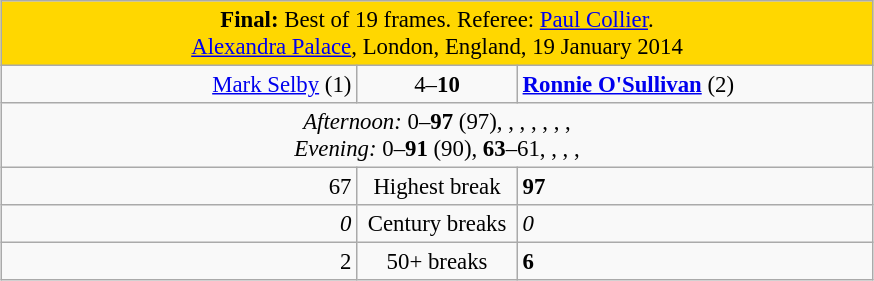<table class="wikitable" style="font-size: 95%; margin: 1em auto 1em auto;">
<tr>
<td colspan="3" align="center" bgcolor="#ffd700"><strong>Final:</strong> Best of 19 frames. Referee: <a href='#'>Paul Collier</a>.<br><a href='#'>Alexandra Palace</a>, London, England, 19 January 2014</td>
</tr>
<tr>
<td width="230" align="right"><a href='#'>Mark Selby</a> (1)<br></td>
<td width="100" align="center">4–<strong>10</strong></td>
<td width="230"><strong><a href='#'>Ronnie O'Sullivan</a></strong> (2)<br></td>
</tr>
<tr>
<td colspan="3" align="center" style="font-size: 100%"><em>Afternoon:</em> 0–<strong>97</strong> (97), , , , , , , <br><em>Evening:</em> 0–<strong>91</strong> (90), <strong>63</strong>–61, , , , </td>
</tr>
<tr>
<td align="right">67</td>
<td align="center">Highest break</td>
<td><strong>97</strong></td>
</tr>
<tr>
<td align="right"><em>0</em></td>
<td align="center">Century breaks</td>
<td><em>0</em></td>
</tr>
<tr>
<td align="right">2</td>
<td align="center">50+ breaks</td>
<td><strong>6</strong></td>
</tr>
</table>
